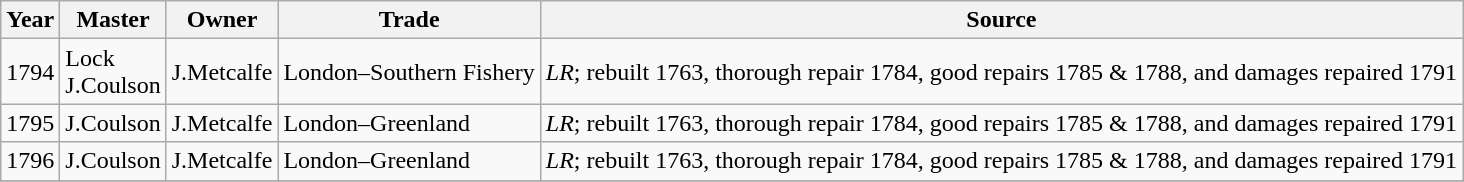<table class=" wikitable">
<tr>
<th>Year</th>
<th>Master</th>
<th>Owner</th>
<th>Trade</th>
<th>Source</th>
</tr>
<tr>
<td>1794</td>
<td>Lock<br>J.Coulson</td>
<td>J.Metcalfe</td>
<td>London–Southern Fishery</td>
<td><em>LR</em>; rebuilt 1763, thorough repair 1784, good repairs 1785 & 1788, and damages repaired 1791</td>
</tr>
<tr>
<td>1795</td>
<td>J.Coulson</td>
<td>J.Metcalfe</td>
<td>London–Greenland</td>
<td><em>LR</em>; rebuilt 1763, thorough repair 1784, good repairs 1785 & 1788, and damages repaired 1791</td>
</tr>
<tr>
<td>1796</td>
<td>J.Coulson</td>
<td>J.Metcalfe</td>
<td>London–Greenland</td>
<td><em>LR</em>; rebuilt 1763, thorough repair 1784, good repairs 1785 & 1788, and damages repaired 1791</td>
</tr>
<tr>
</tr>
</table>
